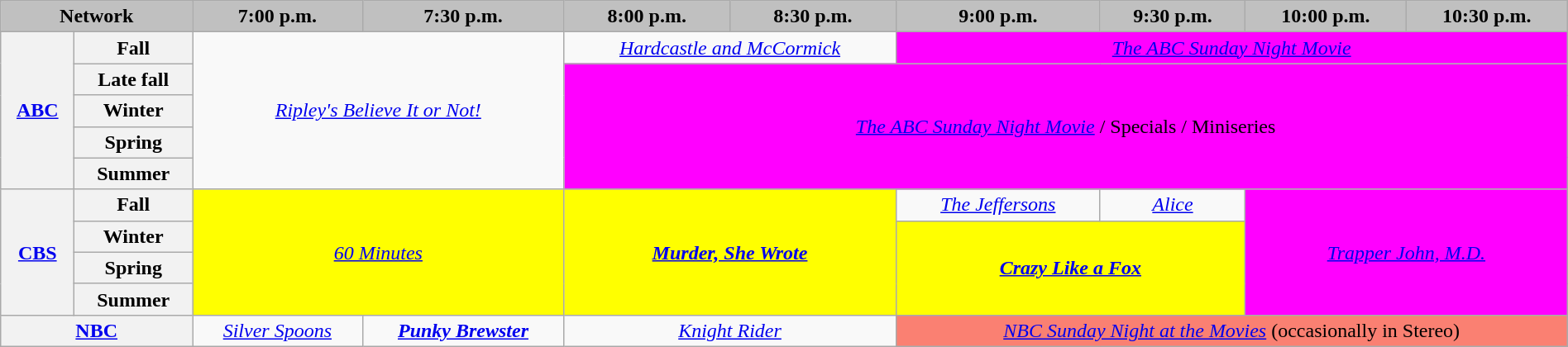<table class="wikitable" style="width:100%;margin-right:0;text-align:center">
<tr>
<th colspan="2" style="background-color:#C0C0C0">Network</th>
<th style="background-color:#C0C0C0;text-align:center">7:00 p.m.</th>
<th style="background-color:#C0C0C0;text-align:center">7:30 p.m.</th>
<th style="background-color:#C0C0C0;text-align:center">8:00 p.m.</th>
<th style="background-color:#C0C0C0;text-align:center">8:30 p.m.</th>
<th style="background-color:#C0C0C0;text-align:center">9:00 p.m.</th>
<th style="background-color:#C0C0C0;text-align:center">9:30 p.m.</th>
<th style="background-color:#C0C0C0;text-align:center">10:00 p.m.</th>
<th style="background-color:#C0C0C0;text-align:center">10:30 p.m.</th>
</tr>
<tr>
<th rowspan="5"><a href='#'>ABC</a></th>
<th>Fall</th>
<td colspan="2" rowspan="5"><em><a href='#'>Ripley's Believe It or Not!</a></em></td>
<td colspan="2"><em><a href='#'>Hardcastle and McCormick</a></em></td>
<td style="background:#FF00FF;" colspan="4"><em><a href='#'>The ABC Sunday Night Movie</a></em> </td>
</tr>
<tr>
<th>Late fall</th>
<td style="background:#FF00FF;" colspan="6" rowspan="4"><em><a href='#'>The ABC Sunday Night Movie</a></em>  / Specials / Miniseries</td>
</tr>
<tr>
<th>Winter</th>
</tr>
<tr>
<th>Spring</th>
</tr>
<tr>
<th>Summer</th>
</tr>
<tr>
<th rowspan="4"><a href='#'>CBS</a></th>
<th>Fall</th>
<td style="background:#FFFF00;" colspan="2" rowspan="4"><em><a href='#'>60 Minutes</a></em> </td>
<td style="background:#FFFF00;" colspan="2" rowspan="4"><strong><em><a href='#'>Murder, She Wrote</a></em></strong> </td>
<td><a href='#'><em>The Jeffersons</em></a></td>
<td><a href='#'><em>Alice</em></a></td>
<td style="background:#FF00FF;" colspan="2" rowspan="4"><em><a href='#'>Trapper John, M.D.</a></em> </td>
</tr>
<tr>
<th>Winter</th>
<td style="background:#FFFF00;" colspan="2" rowspan="3"><strong><em><a href='#'>Crazy Like a Fox</a></em></strong> </td>
</tr>
<tr>
<th>Spring</th>
</tr>
<tr>
<th>Summer</th>
</tr>
<tr>
<th colspan="2"><a href='#'>NBC</a></th>
<td><em><a href='#'>Silver Spoons</a></em></td>
<td><strong><em><a href='#'>Punky Brewster</a></em></strong></td>
<td colspan="2"><em><a href='#'>Knight Rider</a></em></td>
<td style="background:#FA8072;" colspan="4"><em><a href='#'>NBC Sunday Night at the Movies</a></em> (occasionally in Stereo)</td>
</tr>
</table>
